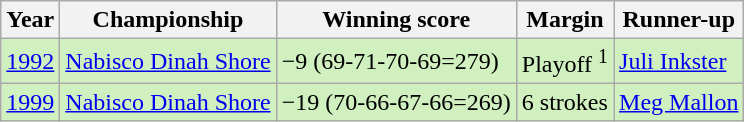<table class="wikitable">
<tr>
<th>Year</th>
<th>Championship</th>
<th>Winning score</th>
<th>Margin</th>
<th>Runner-up</th>
</tr>
<tr style="background:#D0F0C0;">
<td><a href='#'>1992</a></td>
<td><a href='#'>Nabisco Dinah Shore</a></td>
<td>−9 (69-71-70-69=279)</td>
<td>Playoff <sup>1</sup></td>
<td> <a href='#'>Juli Inkster</a></td>
</tr>
<tr style="background:#D0F0C0;">
<td><a href='#'>1999</a></td>
<td><a href='#'>Nabisco Dinah Shore</a></td>
<td>−19 (70-66-67-66=269)</td>
<td>6 strokes</td>
<td> <a href='#'>Meg Mallon</a></td>
</tr>
</table>
